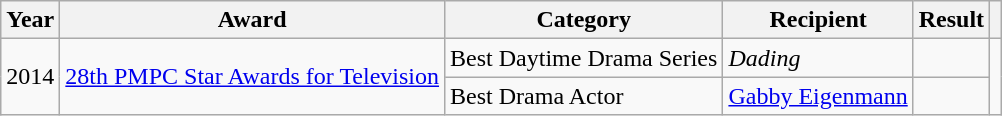<table class="wikitable">
<tr>
<th>Year</th>
<th>Award</th>
<th>Category</th>
<th>Recipient</th>
<th>Result</th>
<th></th>
</tr>
<tr>
<td rowspan=2>2014</td>
<td rowspan=2><a href='#'>28th PMPC Star Awards for Television</a></td>
<td>Best Daytime Drama Series</td>
<td><em>Dading</em></td>
<td></td>
<td rowspan=2></td>
</tr>
<tr>
<td>Best Drama Actor</td>
<td><a href='#'>Gabby Eigenmann</a></td>
<td></td>
</tr>
</table>
